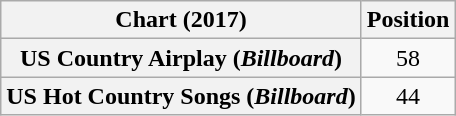<table class="wikitable sortable plainrowheaders" style="text-align:center">
<tr>
<th scope="col">Chart (2017)</th>
<th scope="col">Position</th>
</tr>
<tr>
<th scope="row">US Country Airplay (<em>Billboard</em>)</th>
<td>58</td>
</tr>
<tr>
<th scope="row">US Hot Country Songs (<em>Billboard</em>)</th>
<td>44</td>
</tr>
</table>
